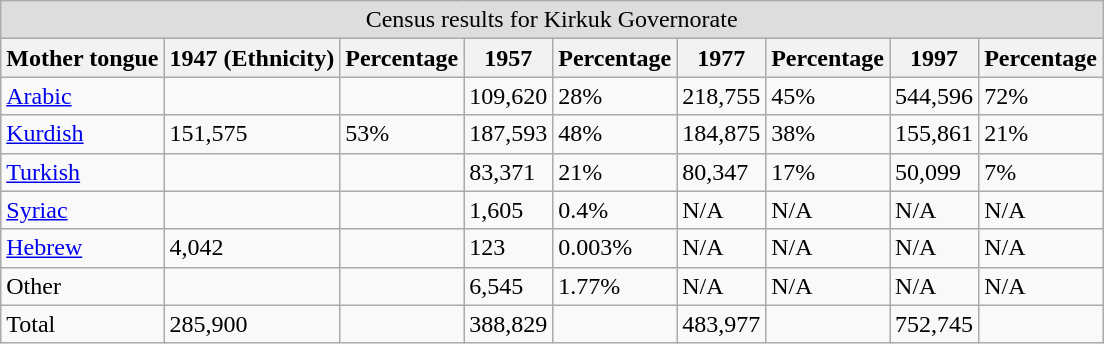<table class="wikitable sortable">
<tr bgcolor=#DDDDDD>
<td colspan=9 align="center">Census results for Kirkuk Governorate</td>
</tr>
<tr bgcolor=#f0f0f0 align="center">
<th>Mother tongue</th>
<th>1947 (Ethnicity)</th>
<th>Percentage</th>
<th>1957</th>
<th>Percentage</th>
<th>1977</th>
<th>Percentage</th>
<th>1997</th>
<th>Percentage</th>
</tr>
<tr>
<td><a href='#'>Arabic</a></td>
<td></td>
<td></td>
<td>109,620</td>
<td>28%</td>
<td>218,755</td>
<td>45%</td>
<td>544,596</td>
<td>72%</td>
</tr>
<tr>
<td><a href='#'>Kurdish</a></td>
<td>151,575</td>
<td>53%</td>
<td>187,593</td>
<td>48%</td>
<td>184,875</td>
<td>38%</td>
<td>155,861</td>
<td>21%</td>
</tr>
<tr>
<td><a href='#'>Turkish</a></td>
<td></td>
<td></td>
<td>83,371</td>
<td>21%</td>
<td>80,347</td>
<td>17%</td>
<td>50,099</td>
<td>7%</td>
</tr>
<tr>
<td><a href='#'>Syriac</a></td>
<td></td>
<td></td>
<td>1,605</td>
<td>0.4%</td>
<td>N/A</td>
<td>N/A</td>
<td>N/A</td>
<td>N/A</td>
</tr>
<tr>
<td><a href='#'>Hebrew</a></td>
<td>4,042</td>
<td></td>
<td>123</td>
<td>0.003%</td>
<td>N/A</td>
<td>N/A</td>
<td>N/A</td>
<td>N/A</td>
</tr>
<tr>
<td>Other</td>
<td></td>
<td></td>
<td>6,545</td>
<td>1.77%</td>
<td>N/A</td>
<td>N/A</td>
<td>N/A</td>
<td>N/A</td>
</tr>
<tr>
<td>Total</td>
<td>285,900</td>
<td></td>
<td>388,829</td>
<td></td>
<td>483,977</td>
<td></td>
<td>752,745</td>
<td></td>
</tr>
</table>
